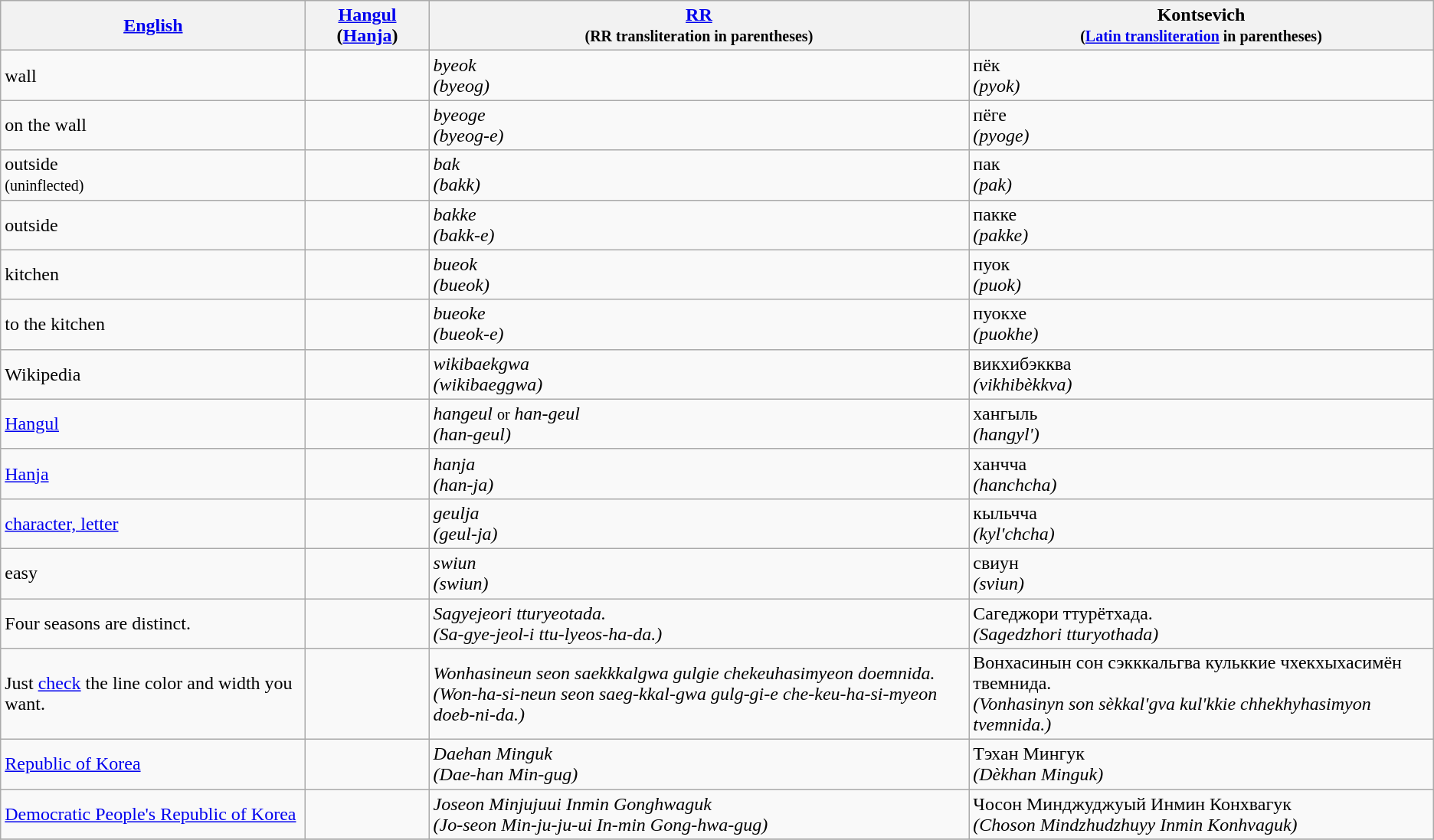<table class="wikitable">
<tr>
<th><a href='#'>English</a></th>
<th><a href='#'>Hangul</a> (<a href='#'>Hanja</a>)</th>
<th><a href='#'>RR</a><br><small>(RR transliteration in parentheses)</small></th>
<th>Kontsevich <br><small>(<a href='#'>Latin transliteration</a> in parentheses)</small></th>
</tr>
<tr>
<td>wall</td>
<td></td>
<td><em>byeok<br>(byeog)</em></td>
<td>пёк<br><em>(pyok)</em></td>
</tr>
<tr>
<td>on the wall</td>
<td></td>
<td><em>byeoge<br>(byeog-e)</em></td>
<td>пёге<br><em>(pyoge)</em></td>
</tr>
<tr>
<td>outside<br><small>(uninflected)</small></td>
<td></td>
<td><em>bak<br>(bakk)</em></td>
<td>пак<br><em>(pak)</em></td>
</tr>
<tr>
<td>outside</td>
<td></td>
<td><em>bakke<br>(bakk-e)</em></td>
<td>пакке<br><em>(pakke)</em></td>
</tr>
<tr>
<td>kitchen</td>
<td></td>
<td><em>bueok<br>(bueok)</em></td>
<td>пуок<br> <em>(puok)</em></td>
</tr>
<tr>
<td>to the kitchen</td>
<td></td>
<td><em>bueoke<br>(bueok-e)</em></td>
<td>пуокхе<br><em>(puokhe)</em></td>
</tr>
<tr>
<td>Wikipedia</td>
<td></td>
<td><em>wikibaekgwa<br>(wikibaeggwa)</em></td>
<td>викхибэкква<br><em>(vikhibèkkva)</em></td>
</tr>
<tr>
<td><a href='#'>Hangul</a></td>
<td></td>
<td><em>hangeul</em> <small>or</small> <em>han-geul<br>(han-geul)</em></td>
<td>хангыль<br><em>(hangyl')</em></td>
</tr>
<tr>
<td><a href='#'>Hanja</a></td>
<td></td>
<td><em>hanja<br>(han-ja)</em></td>
<td>ханчча<br><em>(hanchcha)</em></td>
</tr>
<tr>
<td><a href='#'>character, letter</a></td>
<td></td>
<td><em>geulja<br>(geul-ja)</em></td>
<td>кыльчча<br> <em>(kyl'chcha)</em></td>
</tr>
<tr>
<td>easy</td>
<td></td>
<td><em>swiun<br>(swiun)</em></td>
<td>свиун<br><em>(sviun)</em></td>
</tr>
<tr>
<td>Four seasons are distinct.</td>
<td></td>
<td><em>Sagyejeori tturyeotada.<br>(Sa-gye-jeol-i ttu-lyeos-ha-da.)</em></td>
<td>Сагеджори ттурётхада.<br><em>(Sagedzhori tturyothada)</em></td>
</tr>
<tr>
<td>Just <a href='#'>check</a> the line color and width you want.</td>
<td></td>
<td><em>Wonhasineun seon saekkkalgwa gulgie chekeuhasimyeon doemnida.<br>(Won-ha-si-neun seon saeg-kkal-gwa gulg-gi-e che-keu-ha-si-myeon doeb-ni-da.)</em></td>
<td>Вонхасинын сон сэкккальгва кульккие чхекхыхасимён твемнида.<br><em>(Vonhasinyn son sèkkal'gva kul'kkie chhekhyhasimyon tvemnida.)</em></td>
</tr>
<tr>
<td><a href='#'>Republic of Korea</a></td>
<td></td>
<td><em>Daehan Minguk<br>(Dae-han Min-gug)</em><br></td>
<td>Тэхан Мингук<br><em>(Dèkhan Minguk)</em></td>
</tr>
<tr>
<td><a href='#'>Democratic People's Republic of Korea</a></td>
<td></td>
<td><em>Joseon Minjujuui Inmin Gonghwaguk<br>(Jo-seon Min-ju-ju-ui In-min Gong-hwa-gug)</em><br></td>
<td>Чосон Минджуджуый Инмин Конхвагук<br><em>(Choson Mindzhudzhuyy Inmin Konhvaguk)</em></td>
</tr>
<tr>
</tr>
</table>
